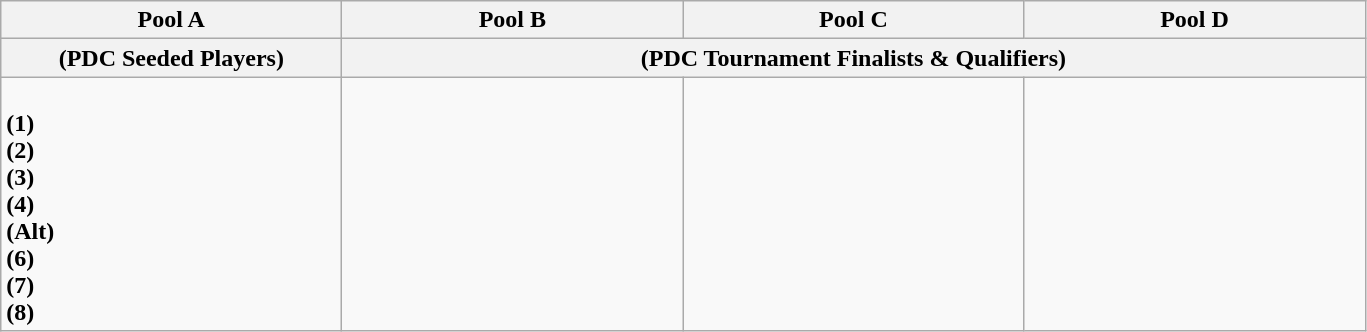<table class="wikitable">
<tr>
<th width=220>Pool A</th>
<th width=220>Pool B</th>
<th width=220>Pool C</th>
<th width=220>Pool D</th>
</tr>
<tr>
<th>(PDC Seeded Players)</th>
<th colspan=3>(PDC Tournament Finalists & Qualifiers)</th>
</tr>
<tr>
<td valign="top"><br> <strong>(1)</strong><br>
 <strong>(2)</strong><br>
 <strong>(3)</strong><br>
 <strong>(4)</strong><br>
 <strong>(Alt)</strong><br>
 <strong>(6)</strong><br>
 <strong>(7)</strong><br>
 <strong>(8)</strong></td>
<td valign="top"><br><br>
<br>
<br>
<br>
<br>
<br>
<br>
</td>
<td valign= "top"><br><br>
<br>
<br>
<br>
<br>
<br>
<br>
</td>
<td valign="top"><br><br>
<br>
<br>
<br>
<br>
<br>
<br>
</td>
</tr>
</table>
